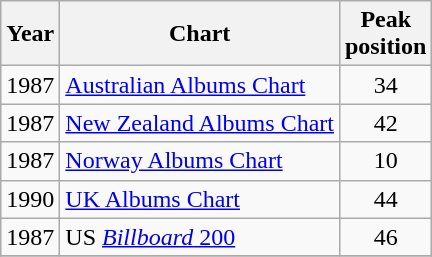<table class="wikitable sortable">
<tr>
<th>Year</th>
<th>Chart</th>
<th>Peak<br>position</th>
</tr>
<tr>
<td>1987</td>
<td><a href='#'>Australian Albums Chart</a></td>
<td style="text-align:center;">34</td>
</tr>
<tr>
<td>1987</td>
<td><a href='#'>New Zealand Albums Chart</a></td>
<td style="text-align:center;">42</td>
</tr>
<tr>
<td>1987</td>
<td><a href='#'>Norway Albums Chart</a></td>
<td style="text-align:center;">10</td>
</tr>
<tr>
<td>1990</td>
<td><a href='#'>UK Albums Chart</a></td>
<td style="text-align:center;">44</td>
</tr>
<tr>
<td>1987</td>
<td>US <a href='#'><em>Billboard</em> 200</a></td>
<td style="text-align:center;">46</td>
</tr>
<tr>
</tr>
</table>
